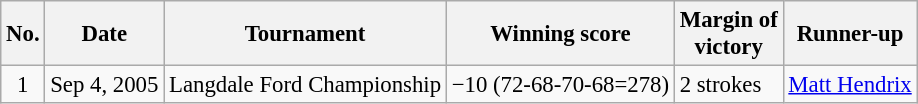<table class="wikitable" style="font-size:95%;">
<tr>
<th>No.</th>
<th>Date</th>
<th>Tournament</th>
<th>Winning score</th>
<th>Margin of<br>victory</th>
<th>Runner-up</th>
</tr>
<tr>
<td align=center>1</td>
<td align=right>Sep 4, 2005</td>
<td>Langdale Ford Championship</td>
<td>−10 (72-68-70-68=278)</td>
<td>2 strokes</td>
<td> <a href='#'>Matt Hendrix</a></td>
</tr>
</table>
